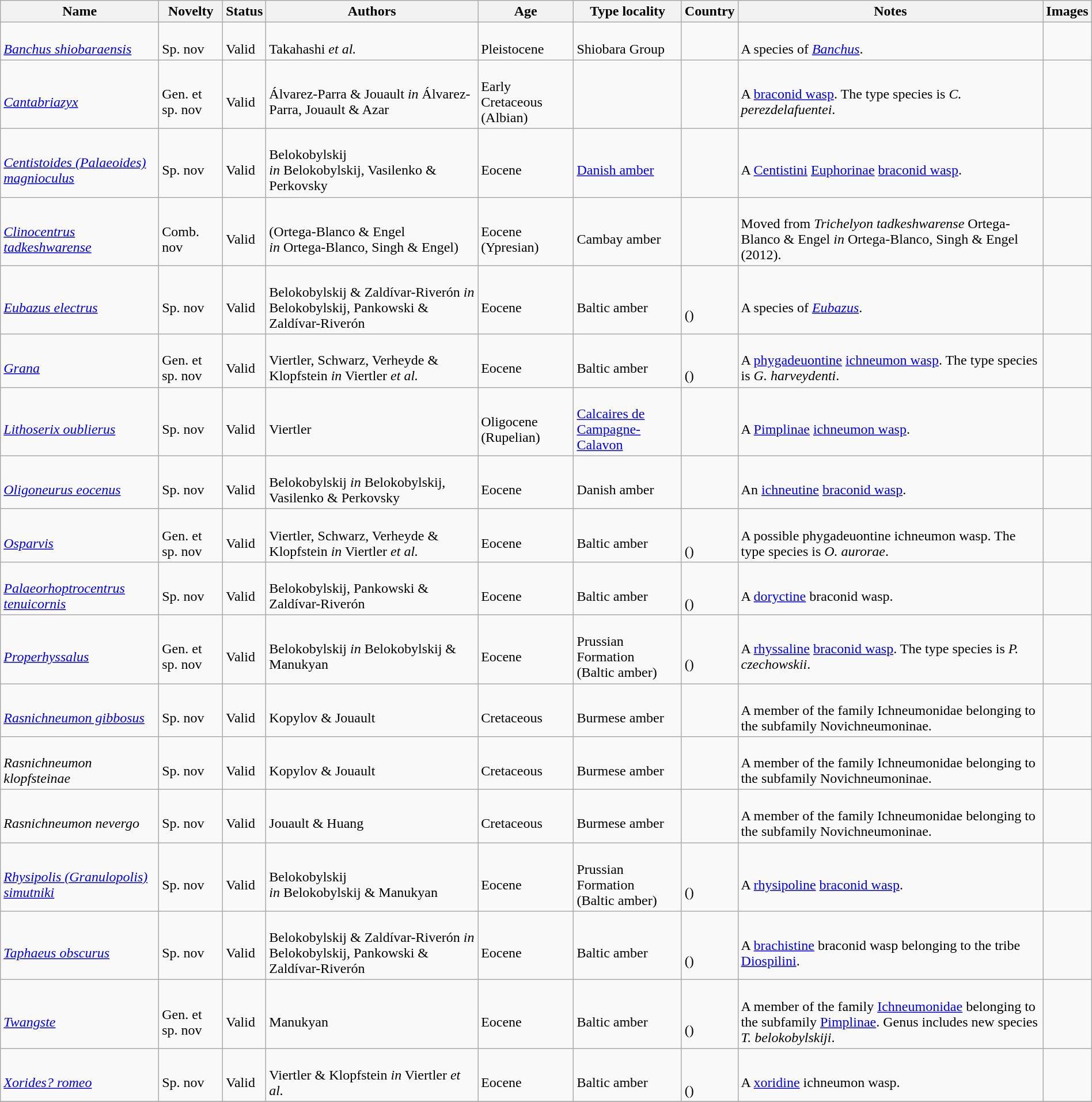<table class="wikitable sortable" align="center" width="100%">
<tr>
<th>Name</th>
<th>Novelty</th>
<th>Status</th>
<th>Authors</th>
<th>Age</th>
<th>Type locality</th>
<th>Country</th>
<th>Notes</th>
<th>Images</th>
</tr>
<tr>
<td><br><em><a href='#'>Banchus shiobaraensis</a></em></td>
<td><br>Sp. nov</td>
<td><br>Valid</td>
<td><br>Takahashi <em>et al.</em></td>
<td><br>Pleistocene</td>
<td><br>Shiobara Group</td>
<td><br></td>
<td><br>A species of <em><a href='#'>Banchus</a></em>.</td>
<td></td>
</tr>
<tr>
<td><br><em><a href='#'>Cantabriazyx</a></em></td>
<td><br>Gen. et sp. nov</td>
<td><br>Valid</td>
<td><br>Álvarez-Parra & Jouault <em>in</em> Álvarez-Parra, Jouault & Azar</td>
<td><br>Early Cretaceous (Albian)</td>
<td></td>
<td><br></td>
<td><br>A <a href='#'>braconid wasp</a>. The type species is <em>C. perezdelafuentei</em>.</td>
<td></td>
</tr>
<tr>
<td><br><em><a href='#'>Centistoides (Palaeoides) magnioculus</a></em></td>
<td><br>Sp. nov</td>
<td><br>Valid</td>
<td><br>Belokobylskij<br> <em>in</em> Belokobylskij, Vasilenko & Perkovsky</td>
<td><br>Eocene</td>
<td><br><a href='#'>Danish amber</a></td>
<td><br></td>
<td><br>A <a href='#'>Centistini</a> <a href='#'>Euphorinae</a> <a href='#'>braconid wasp</a>.</td>
<td><br></td>
</tr>
<tr>
<td><br><em><a href='#'>Clinocentrus tadkeshwarense</a></em></td>
<td><br>Comb. nov</td>
<td><br>Valid</td>
<td><br>(Ortega-Blanco & Engel <br> <em>in</em> Ortega-Blanco, Singh & Engel)</td>
<td><br>Eocene (Ypresian)</td>
<td><br>Cambay amber</td>
<td><br></td>
<td><br>Moved from <em>Trichelyon tadkeshwarense</em> Ortega-Blanco & Engel <em>in</em> Ortega-Blanco, Singh & Engel (2012).</td>
<td></td>
</tr>
<tr>
<td><br><em><a href='#'>Eubazus electrus</a></em></td>
<td><br>Sp. nov</td>
<td><br>Valid</td>
<td><br>Belokobylskij & Zaldívar-Riverón <em>in</em> Belokobylskij, Pankowski & Zaldívar-Riverón</td>
<td><br>Eocene</td>
<td><br>Baltic amber</td>
<td><br><br>()</td>
<td><br>A species of <em><a href='#'>Eubazus</a></em>.</td>
<td></td>
</tr>
<tr>
<td><br><em><a href='#'>Grana</a></em></td>
<td><br>Gen. et sp. nov</td>
<td><br>Valid</td>
<td><br>Viertler, Schwarz, Verheyde & Klopfstein <em>in</em> Viertler <em>et al.</em></td>
<td><br>Eocene</td>
<td><br>Baltic amber</td>
<td><br><br>()</td>
<td><br>A <a href='#'>phygadeuontine</a> <a href='#'>ichneumon wasp</a>. The type species is <em>G. harveydenti</em>.</td>
<td></td>
</tr>
<tr>
<td><br><em><a href='#'>Lithoserix oublierus</a></em></td>
<td><br>Sp. nov</td>
<td><br>Valid</td>
<td><br>Viertler</td>
<td><br>Oligocene (Rupelian)</td>
<td><br><a href='#'>Calcaires de Campagne-Calavon</a></td>
<td><br></td>
<td><br>A <a href='#'>Pimplinae</a> <a href='#'>ichneumon wasp</a>.</td>
<td><br></td>
</tr>
<tr>
<td><br><em><a href='#'>Oligoneurus eocenus</a></em></td>
<td><br>Sp. nov</td>
<td><br>Valid</td>
<td><br>Belokobylskij <em>in</em> Belokobylskij, Vasilenko & Perkovsky</td>
<td><br>Eocene</td>
<td><br>Danish amber</td>
<td><br></td>
<td><br>An <a href='#'>ichneutine</a> <a href='#'>braconid wasp</a>.</td>
<td></td>
</tr>
<tr>
<td><br><em><a href='#'>Osparvis</a></em></td>
<td><br>Gen. et sp. nov</td>
<td><br>Valid</td>
<td><br>Viertler, Schwarz, Verheyde & Klopfstein <em>in</em> Viertler <em>et al.</em></td>
<td><br>Eocene</td>
<td><br>Baltic amber</td>
<td><br><br>()</td>
<td><br>A possible phygadeuontine ichneumon wasp. The type species is <em>O. aurorae</em>.</td>
<td></td>
</tr>
<tr>
<td><br><em><a href='#'>Palaeorhoptrocentrus tenuicornis</a></em></td>
<td><br>Sp. nov</td>
<td><br>Valid</td>
<td><br>Belokobylskij, Pankowski & Zaldívar-Riverón</td>
<td><br>Eocene</td>
<td><br>Baltic amber</td>
<td><br><br>()</td>
<td><br>A <a href='#'>doryctine</a> braconid wasp.</td>
<td></td>
</tr>
<tr>
<td><br><em><a href='#'>Properhyssalus</a></em></td>
<td><br>Gen. et sp. nov</td>
<td><br>Valid</td>
<td><br>Belokobylskij <em>in</em> Belokobylskij & Manukyan</td>
<td><br>Eocene</td>
<td><br>Prussian Formation<br>(Baltic amber)</td>
<td><br><br>()</td>
<td><br>A <a href='#'>rhyssaline</a> <a href='#'>braconid wasp</a>. The type species is <em>P. czechowskii</em>.</td>
<td></td>
</tr>
<tr>
<td><br><em><a href='#'>Rasnichneumon gibbosus</a></em></td>
<td><br>Sp. nov</td>
<td><br>Valid</td>
<td><br>Kopylov & Jouault</td>
<td><br>Cretaceous</td>
<td><br>Burmese amber</td>
<td><br></td>
<td><br>A member of the family Ichneumonidae belonging to the subfamily Novichneumoninae.</td>
<td></td>
</tr>
<tr>
<td><br><em>Rasnichneumon klopfsteinae</em></td>
<td><br>Sp. nov</td>
<td><br>Valid</td>
<td><br>Kopylov & Jouault</td>
<td><br>Cretaceous</td>
<td><br>Burmese amber</td>
<td><br></td>
<td><br>A member of the family Ichneumonidae belonging to the subfamily Novichneumoninae.</td>
<td></td>
</tr>
<tr>
<td><br><em>Rasnichneumon nevergo</em></td>
<td><br>Sp. nov</td>
<td><br>Valid</td>
<td><br>Jouault & Huang</td>
<td><br>Cretaceous</td>
<td><br>Burmese amber</td>
<td><br></td>
<td><br>A member of the family Ichneumonidae belonging to the subfamily Novichneumoninae.</td>
<td></td>
</tr>
<tr>
<td><br><em><a href='#'>Rhysipolis (Granulopolis) simutniki</a></em></td>
<td><br>Sp. nov</td>
<td><br>Valid</td>
<td><br>Belokobylskij<br> <em>in</em> Belokobylskij & Manukyan</td>
<td><br>Eocene</td>
<td><br>Prussian Formation<br>(Baltic amber)</td>
<td><br><br>()</td>
<td><br>A <a href='#'>rhysipoline</a> <a href='#'>braconid wasp</a>.</td>
<td></td>
</tr>
<tr>
<td><br><em><a href='#'>Taphaeus obscurus</a></em></td>
<td><br>Sp. nov</td>
<td><br>Valid</td>
<td><br>Belokobylskij & Zaldívar-Riverón <em>in</em> Belokobylskij, Pankowski & Zaldívar-Riverón</td>
<td><br>Eocene</td>
<td><br>Baltic amber</td>
<td><br><br>()</td>
<td><br>A <a href='#'>brachistine</a> braconid wasp belonging to the tribe <a href='#'>Diospilini</a>.</td>
<td></td>
</tr>
<tr>
<td><br><em><a href='#'>Twangste</a></em></td>
<td><br>Gen. et sp. nov</td>
<td><br>Valid</td>
<td><br>Manukyan</td>
<td><br>Eocene</td>
<td><br>Baltic amber</td>
<td><br><br>()</td>
<td><br>A member of the family <a href='#'>Ichneumonidae</a> belonging to the subfamily <a href='#'>Pimplinae</a>. Genus includes new species <em>T. belokobylskiji</em>.</td>
<td></td>
</tr>
<tr>
<td><br><em><a href='#'>Xorides? romeo</a></em></td>
<td><br>Sp. nov</td>
<td><br>Valid</td>
<td><br>Viertler & Klopfstein <em>in</em> Viertler <em>et al.</em></td>
<td><br>Eocene</td>
<td><br>Baltic amber</td>
<td><br><br>()</td>
<td><br>A <a href='#'>xoridine</a> ichneumon wasp.</td>
<td></td>
</tr>
<tr>
</tr>
</table>
